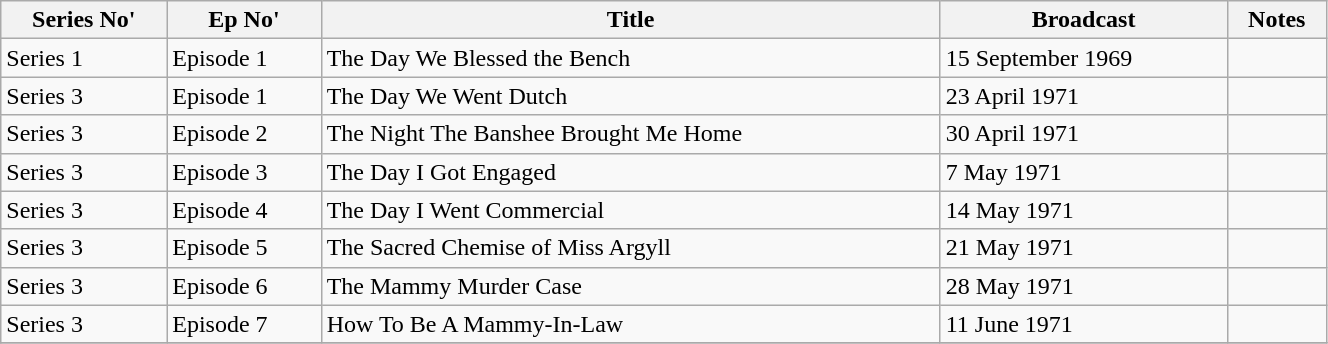<table class="wikitable" width="70%">
<tr>
<th>Series No'</th>
<th>Ep No'</th>
<th>Title</th>
<th>Broadcast</th>
<th>Notes</th>
</tr>
<tr>
<td>Series 1</td>
<td>Episode 1</td>
<td>The Day We Blessed the Bench</td>
<td>15 September 1969</td>
<td></td>
</tr>
<tr>
<td>Series 3</td>
<td>Episode 1</td>
<td>The Day We Went Dutch</td>
<td>23 April 1971</td>
<td></td>
</tr>
<tr>
<td>Series 3</td>
<td>Episode 2</td>
<td>The Night The Banshee Brought Me Home</td>
<td>30 April 1971</td>
<td></td>
</tr>
<tr>
<td>Series 3</td>
<td>Episode 3</td>
<td>The Day I Got Engaged</td>
<td>7 May 1971</td>
<td></td>
</tr>
<tr>
<td>Series 3</td>
<td>Episode 4</td>
<td>The Day I Went Commercial</td>
<td>14 May 1971</td>
<td></td>
</tr>
<tr>
<td>Series 3</td>
<td>Episode 5</td>
<td>The Sacred Chemise of Miss Argyll</td>
<td>21 May 1971</td>
<td></td>
</tr>
<tr>
<td>Series 3</td>
<td>Episode 6</td>
<td>The Mammy Murder Case</td>
<td>28 May 1971</td>
<td></td>
</tr>
<tr>
<td>Series 3</td>
<td>Episode 7</td>
<td>How To Be A Mammy-In-Law</td>
<td>11 June 1971</td>
<td></td>
</tr>
<tr>
</tr>
</table>
